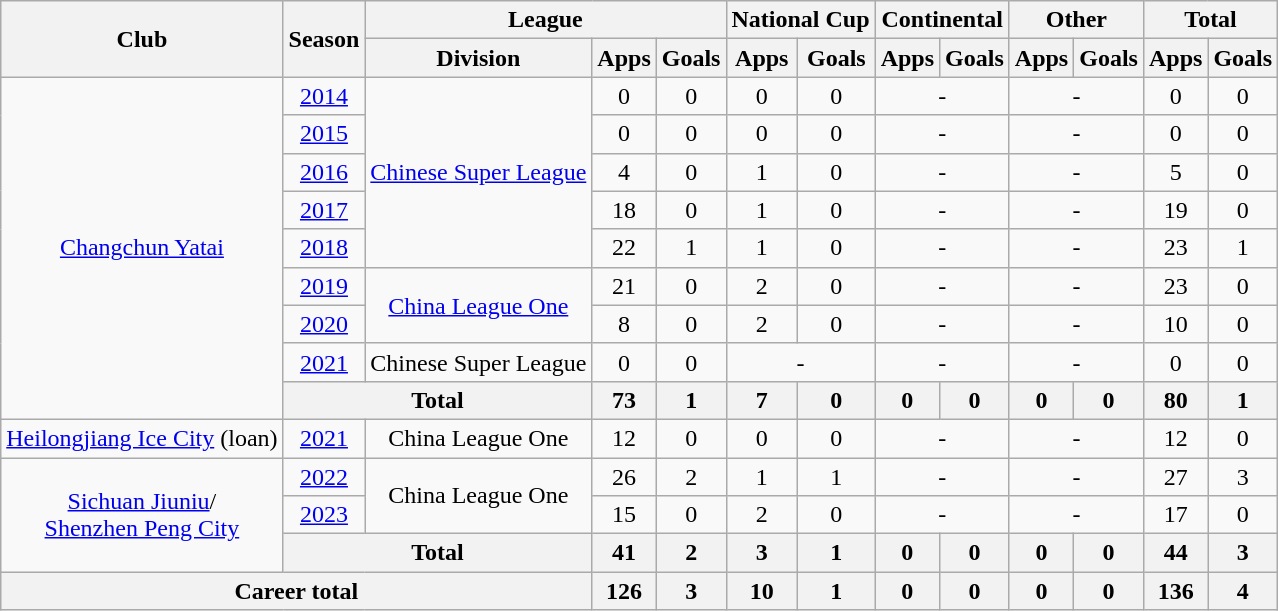<table class="wikitable" style="text-align: center">
<tr>
<th rowspan="2">Club</th>
<th rowspan="2">Season</th>
<th colspan="3">League</th>
<th colspan="2">National Cup</th>
<th colspan="2">Continental</th>
<th colspan="2">Other</th>
<th colspan="2">Total</th>
</tr>
<tr>
<th>Division</th>
<th>Apps</th>
<th>Goals</th>
<th>Apps</th>
<th>Goals</th>
<th>Apps</th>
<th>Goals</th>
<th>Apps</th>
<th>Goals</th>
<th>Apps</th>
<th>Goals</th>
</tr>
<tr>
<td rowspan=9><a href='#'>Changchun Yatai</a></td>
<td><a href='#'>2014</a></td>
<td rowspan="5"><a href='#'>Chinese Super League</a></td>
<td>0</td>
<td>0</td>
<td>0</td>
<td>0</td>
<td colspan="2">-</td>
<td colspan="2">-</td>
<td>0</td>
<td>0</td>
</tr>
<tr>
<td><a href='#'>2015</a></td>
<td>0</td>
<td>0</td>
<td>0</td>
<td>0</td>
<td colspan="2">-</td>
<td colspan="2">-</td>
<td>0</td>
<td>0</td>
</tr>
<tr>
<td><a href='#'>2016</a></td>
<td>4</td>
<td>0</td>
<td>1</td>
<td>0</td>
<td colspan="2">-</td>
<td colspan="2">-</td>
<td>5</td>
<td>0</td>
</tr>
<tr>
<td><a href='#'>2017</a></td>
<td>18</td>
<td>0</td>
<td>1</td>
<td>0</td>
<td colspan="2">-</td>
<td colspan="2">-</td>
<td>19</td>
<td>0</td>
</tr>
<tr>
<td><a href='#'>2018</a></td>
<td>22</td>
<td>1</td>
<td>1</td>
<td>0</td>
<td colspan="2">-</td>
<td colspan="2">-</td>
<td>23</td>
<td>1</td>
</tr>
<tr>
<td><a href='#'>2019</a></td>
<td rowspan=2><a href='#'>China League One</a></td>
<td>21</td>
<td>0</td>
<td>2</td>
<td>0</td>
<td colspan="2">-</td>
<td colspan="2">-</td>
<td>23</td>
<td>0</td>
</tr>
<tr>
<td><a href='#'>2020</a></td>
<td>8</td>
<td>0</td>
<td>2</td>
<td>0</td>
<td colspan="2">-</td>
<td colspan="2">-</td>
<td>10</td>
<td>0</td>
</tr>
<tr>
<td><a href='#'>2021</a></td>
<td>Chinese Super League</td>
<td>0</td>
<td>0</td>
<td colspan="2">-</td>
<td colspan="2">-</td>
<td colspan="2">-</td>
<td>0</td>
<td>0</td>
</tr>
<tr>
<th colspan="2">Total</th>
<th>73</th>
<th>1</th>
<th>7</th>
<th>0</th>
<th>0</th>
<th>0</th>
<th>0</th>
<th>0</th>
<th>80</th>
<th>1</th>
</tr>
<tr>
<td><a href='#'>Heilongjiang Ice City</a> (loan)</td>
<td><a href='#'>2021</a></td>
<td>China League One</td>
<td>12</td>
<td>0</td>
<td>0</td>
<td>0</td>
<td colspan="2">-</td>
<td colspan="2">-</td>
<td>12</td>
<td>0</td>
</tr>
<tr>
<td rowspan=3><a href='#'>Sichuan Jiuniu</a>/<br><a href='#'>Shenzhen Peng City</a></td>
<td><a href='#'>2022</a></td>
<td rowspan=2>China League One</td>
<td>26</td>
<td>2</td>
<td>1</td>
<td>1</td>
<td colspan="2">-</td>
<td colspan="2">-</td>
<td>27</td>
<td>3</td>
</tr>
<tr>
<td><a href='#'>2023</a></td>
<td>15</td>
<td>0</td>
<td>2</td>
<td>0</td>
<td colspan="2">-</td>
<td colspan="2">-</td>
<td>17</td>
<td>0</td>
</tr>
<tr>
<th colspan="2">Total</th>
<th>41</th>
<th>2</th>
<th>3</th>
<th>1</th>
<th>0</th>
<th>0</th>
<th>0</th>
<th>0</th>
<th>44</th>
<th>3</th>
</tr>
<tr>
<th colspan=3>Career total</th>
<th>126</th>
<th>3</th>
<th>10</th>
<th>1</th>
<th>0</th>
<th>0</th>
<th>0</th>
<th>0</th>
<th>136</th>
<th>4</th>
</tr>
</table>
